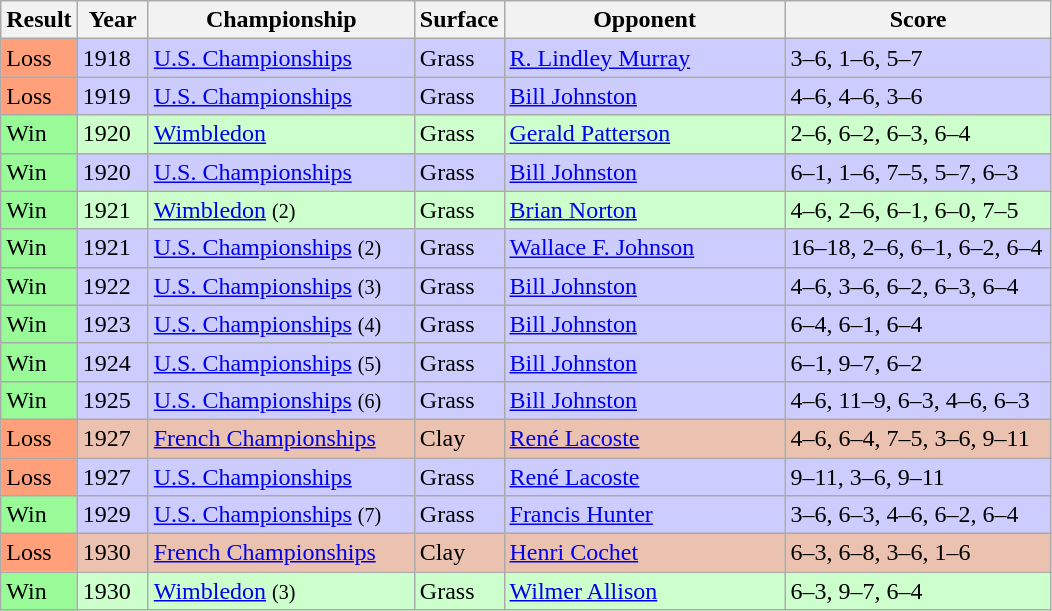<table class="sortable wikitable">
<tr>
<th style="width:40px;">Result</th>
<th style="width:40px;">Year</th>
<th style="width:170px;">Championship</th>
<th style="width:50px;">Surface</th>
<th style="width:180px;">Opponent</th>
<th style="width:170px;" class="unsortable">Score</th>
</tr>
<tr style="background:#ccccff;">
<td style="background:#ffa07a;">Loss</td>
<td>1918</td>
<td><a href='#'>U.S. Championships</a></td>
<td>Grass</td>
<td> <a href='#'>R. Lindley Murray</a></td>
<td>3–6, 1–6, 5–7</td>
</tr>
<tr style="background:#ccccff;">
<td style="background:#ffa07a;">Loss</td>
<td>1919</td>
<td><a href='#'>U.S. Championships</a></td>
<td>Grass</td>
<td> <a href='#'>Bill Johnston</a></td>
<td>4–6, 4–6, 3–6</td>
</tr>
<tr style="background:#cfc;">
<td style="background:#98fb98;">Win</td>
<td>1920</td>
<td><a href='#'>Wimbledon</a></td>
<td>Grass</td>
<td> <a href='#'>Gerald Patterson</a></td>
<td>2–6, 6–2, 6–3, 6–4</td>
</tr>
<tr style="background:#ccccff;">
<td style="background:#98fb98;">Win</td>
<td>1920</td>
<td><a href='#'>U.S. Championships</a></td>
<td>Grass</td>
<td> <a href='#'>Bill Johnston</a></td>
<td>6–1, 1–6, 7–5, 5–7, 6–3</td>
</tr>
<tr style="background:#cfc;">
<td style="background:#98fb98;">Win</td>
<td>1921</td>
<td><a href='#'>Wimbledon</a> <small>(2)</small></td>
<td>Grass</td>
<td> <a href='#'>Brian Norton</a></td>
<td>4–6, 2–6, 6–1, 6–0, 7–5</td>
</tr>
<tr style="background:#ccccff;">
<td style="background:#98fb98;">Win</td>
<td>1921</td>
<td><a href='#'>U.S. Championships</a> <small>(2)</small></td>
<td>Grass</td>
<td> <a href='#'>Wallace F. Johnson</a></td>
<td>16–18, 2–6, 6–1, 6–2, 6–4</td>
</tr>
<tr style="background:#ccccff;">
<td style="background:#98fb98;">Win</td>
<td>1922</td>
<td><a href='#'>U.S. Championships</a> <small>(3)</small></td>
<td>Grass</td>
<td> <a href='#'>Bill Johnston</a></td>
<td>4–6, 3–6, 6–2, 6–3, 6–4</td>
</tr>
<tr style="background:#ccccff;">
<td style="background:#98fb98;">Win</td>
<td>1923</td>
<td><a href='#'>U.S. Championships</a> <small>(4)</small></td>
<td>Grass</td>
<td> <a href='#'>Bill Johnston</a></td>
<td>6–4, 6–1, 6–4</td>
</tr>
<tr style="background:#ccccff;">
<td style="background:#98fb98;">Win</td>
<td>1924</td>
<td><a href='#'>U.S. Championships</a> <small>(5)</small></td>
<td>Grass</td>
<td> <a href='#'>Bill Johnston</a></td>
<td>6–1, 9–7, 6–2</td>
</tr>
<tr style="background:#ccccff;">
<td style="background:#98fb98;">Win</td>
<td>1925</td>
<td><a href='#'>U.S. Championships</a> <small>(6)</small></td>
<td>Grass</td>
<td> <a href='#'>Bill Johnston</a></td>
<td>4–6, 11–9, 6–3, 4–6, 6–3</td>
</tr>
<tr style="background:#ebc2af;">
<td style="background:#ffa07a;">Loss</td>
<td>1927</td>
<td><a href='#'>French Championships</a></td>
<td>Clay</td>
<td> <a href='#'>René Lacoste</a></td>
<td>4–6, 6–4, 7–5, 3–6, 9–11</td>
</tr>
<tr style="background:#ccccff;">
<td style="background:#ffa07a;">Loss</td>
<td>1927</td>
<td><a href='#'>U.S. Championships</a></td>
<td>Grass</td>
<td> <a href='#'>René Lacoste</a></td>
<td>9–11, 3–6, 9–11</td>
</tr>
<tr style="background:#ccccff;">
<td style="background:#98fb98;">Win</td>
<td>1929</td>
<td><a href='#'>U.S. Championships</a> <small>(7)</small></td>
<td>Grass</td>
<td> <a href='#'>Francis Hunter</a></td>
<td>3–6, 6–3, 4–6, 6–2, 6–4</td>
</tr>
<tr style="background:#ebc2af;">
<td style="background:#ffa07a;">Loss</td>
<td>1930</td>
<td><a href='#'>French Championships</a></td>
<td>Clay</td>
<td> <a href='#'>Henri Cochet</a></td>
<td>6–3, 6–8, 3–6, 1–6</td>
</tr>
<tr style="background:#cfc;">
<td style="background:#98fb98;">Win</td>
<td>1930</td>
<td><a href='#'>Wimbledon</a> <small>(3)</small></td>
<td>Grass</td>
<td> <a href='#'>Wilmer Allison</a></td>
<td>6–3, 9–7, 6–4</td>
</tr>
</table>
